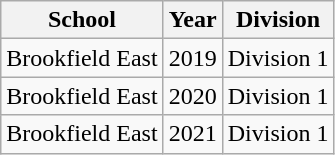<table class="wikitable">
<tr>
<th>School</th>
<th>Year</th>
<th>Division</th>
</tr>
<tr>
<td>Brookfield East</td>
<td>2019</td>
<td>Division 1</td>
</tr>
<tr>
<td>Brookfield East</td>
<td>2020</td>
<td>Division 1</td>
</tr>
<tr>
<td>Brookfield East</td>
<td>2021</td>
<td>Division 1</td>
</tr>
</table>
